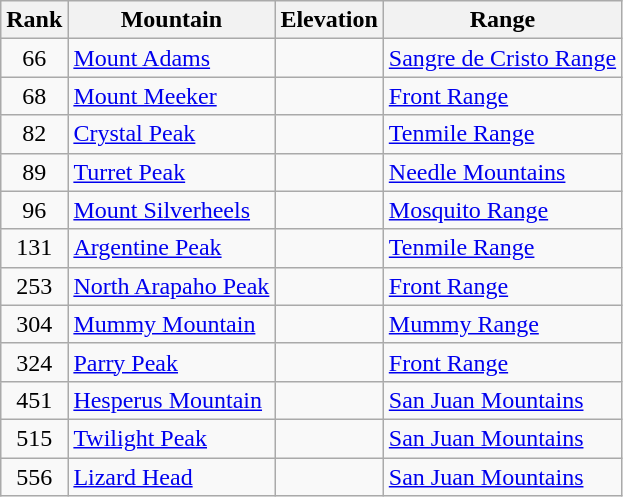<table class="wikitable">
<tr>
<th>Rank</th>
<th>Mountain</th>
<th>Elevation</th>
<th>Range</th>
</tr>
<tr>
<td align=center>66</td>
<td><a href='#'>Mount Adams</a></td>
<td></td>
<td><a href='#'>Sangre de Cristo Range</a></td>
</tr>
<tr>
<td align=center>68</td>
<td><a href='#'>Mount Meeker</a></td>
<td></td>
<td><a href='#'>Front Range</a></td>
</tr>
<tr>
<td align=center>82</td>
<td><a href='#'>Crystal Peak</a></td>
<td></td>
<td><a href='#'>Tenmile Range</a></td>
</tr>
<tr>
<td align=center>89</td>
<td><a href='#'>Turret Peak</a></td>
<td></td>
<td><a href='#'>Needle Mountains</a></td>
</tr>
<tr>
<td align=center>96</td>
<td><a href='#'>Mount Silverheels</a></td>
<td></td>
<td><a href='#'>Mosquito Range</a></td>
</tr>
<tr>
<td align=center>131</td>
<td><a href='#'>Argentine Peak</a></td>
<td></td>
<td><a href='#'>Tenmile Range</a></td>
</tr>
<tr>
<td align=center>253</td>
<td><a href='#'>North Arapaho Peak</a></td>
<td></td>
<td><a href='#'>Front Range</a></td>
</tr>
<tr>
<td align=center>304</td>
<td><a href='#'>Mummy Mountain</a></td>
<td></td>
<td><a href='#'>Mummy Range</a></td>
</tr>
<tr>
<td align=center>324</td>
<td><a href='#'>Parry Peak</a></td>
<td></td>
<td><a href='#'>Front Range</a></td>
</tr>
<tr>
<td align=center>451</td>
<td><a href='#'>Hesperus Mountain</a></td>
<td></td>
<td><a href='#'>San Juan Mountains</a></td>
</tr>
<tr>
<td align=center>515</td>
<td><a href='#'>Twilight Peak</a></td>
<td></td>
<td><a href='#'>San Juan Mountains</a></td>
</tr>
<tr>
<td align=center>556</td>
<td><a href='#'>Lizard Head</a></td>
<td></td>
<td><a href='#'>San Juan Mountains</a></td>
</tr>
</table>
